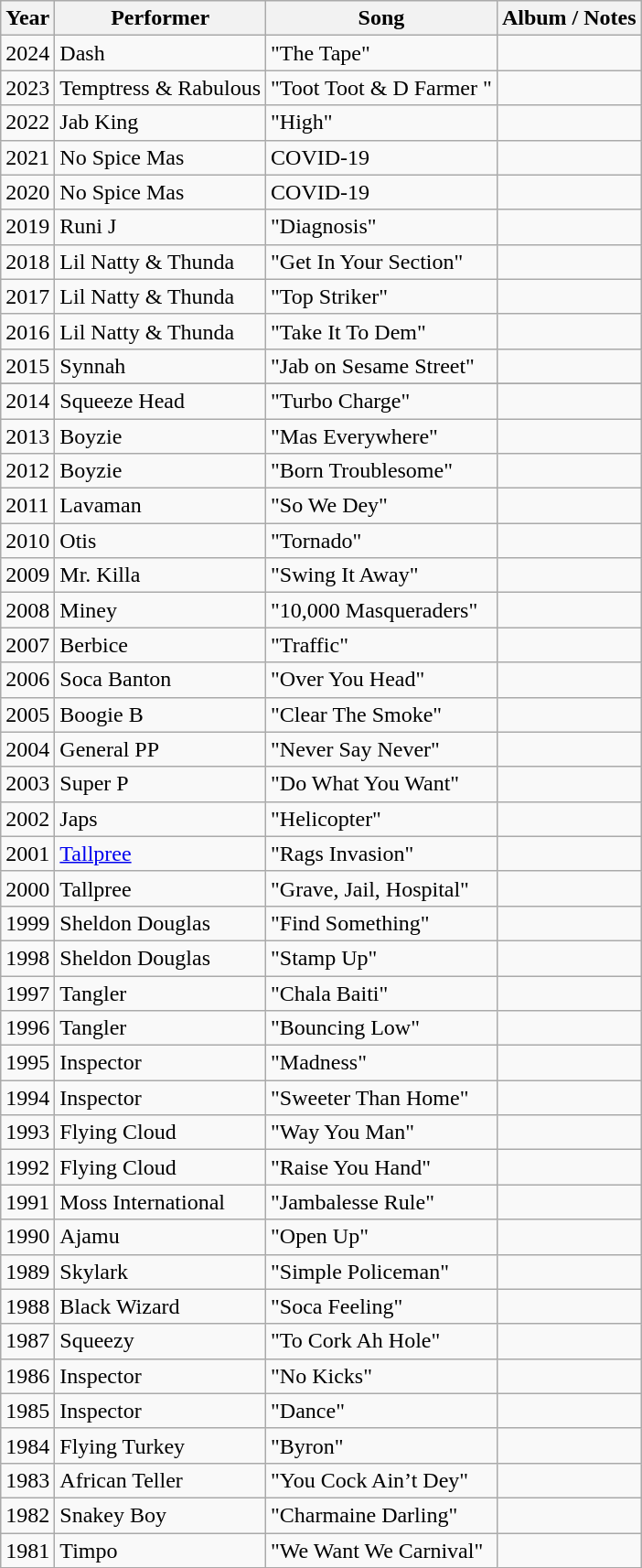<table class="wikitable sortable">
<tr>
<th>Year</th>
<th>Performer</th>
<th>Song</th>
<th>Album / Notes</th>
</tr>
<tr>
<td>2024</td>
<td>Dash</td>
<td>"The Tape"</td>
<td></td>
</tr>
<tr>
<td>2023</td>
<td>Temptress & Rabulous</td>
<td>"Toot Toot & D Farmer "</td>
<td></td>
</tr>
<tr>
<td>2022</td>
<td>Jab King</td>
<td>"High"</td>
<td></td>
</tr>
<tr>
<td>2021</td>
<td>No Spice Mas</td>
<td>COVID-19</td>
<td></td>
</tr>
<tr>
<td>2020</td>
<td>No Spice Mas</td>
<td>COVID-19</td>
<td></td>
</tr>
<tr>
<td>2019</td>
<td>Runi J</td>
<td>"Diagnosis"</td>
<td></td>
</tr>
<tr>
<td>2018</td>
<td>Lil Natty & Thunda</td>
<td>"Get In Your Section"</td>
<td></td>
</tr>
<tr>
<td>2017</td>
<td>Lil Natty & Thunda</td>
<td>"Top Striker"</td>
<td></td>
</tr>
<tr>
<td>2016</td>
<td>Lil Natty & Thunda</td>
<td>"Take It To Dem"</td>
<td></td>
</tr>
<tr>
<td>2015</td>
<td>Synnah</td>
<td>"Jab on Sesame Street"</td>
<td></td>
</tr>
<tr>
</tr>
<tr>
<td>2014</td>
<td>Squeeze Head</td>
<td>"Turbo Charge"</td>
<td></td>
</tr>
<tr>
<td>2013</td>
<td>Boyzie</td>
<td>"Mas Everywhere"</td>
<td></td>
</tr>
<tr>
<td>2012</td>
<td>Boyzie</td>
<td>"Born Troublesome"</td>
<td></td>
</tr>
<tr>
<td>2011</td>
<td>Lavaman</td>
<td>"So We Dey"</td>
<td></td>
</tr>
<tr>
<td>2010</td>
<td>Otis</td>
<td>"Tornado"</td>
<td></td>
</tr>
<tr>
<td>2009</td>
<td>Mr. Killa</td>
<td>"Swing It Away"</td>
<td></td>
</tr>
<tr>
<td>2008</td>
<td>Miney</td>
<td>"10,000 Masqueraders"</td>
<td></td>
</tr>
<tr>
<td>2007</td>
<td>Berbice</td>
<td>"Traffic"</td>
<td></td>
</tr>
<tr>
<td>2006</td>
<td>Soca Banton</td>
<td>"Over You Head"</td>
<td></td>
</tr>
<tr>
<td>2005</td>
<td>Boogie B</td>
<td>"Clear The Smoke"</td>
<td></td>
</tr>
<tr>
<td>2004</td>
<td>General PP</td>
<td>"Never Say Never"</td>
<td></td>
</tr>
<tr>
<td>2003</td>
<td>Super P</td>
<td>"Do What You Want"</td>
<td></td>
</tr>
<tr>
<td>2002</td>
<td>Japs</td>
<td>"Helicopter"</td>
<td></td>
</tr>
<tr>
<td>2001</td>
<td><a href='#'>Tallpree</a></td>
<td>"Rags Invasion"</td>
<td></td>
</tr>
<tr>
<td>2000</td>
<td>Tallpree</td>
<td>"Grave, Jail, Hospital"</td>
<td></td>
</tr>
<tr>
<td>1999</td>
<td>Sheldon Douglas</td>
<td>"Find Something"</td>
<td></td>
</tr>
<tr>
<td>1998</td>
<td>Sheldon Douglas</td>
<td>"Stamp Up"</td>
<td></td>
</tr>
<tr>
<td>1997</td>
<td>Tangler</td>
<td>"Chala Baiti"</td>
<td></td>
</tr>
<tr>
<td>1996</td>
<td>Tangler</td>
<td>"Bouncing Low"</td>
<td></td>
</tr>
<tr>
<td>1995</td>
<td>Inspector</td>
<td>"Madness"</td>
<td></td>
</tr>
<tr>
<td>1994</td>
<td>Inspector</td>
<td>"Sweeter Than Home"</td>
<td></td>
</tr>
<tr>
<td>1993</td>
<td>Flying Cloud</td>
<td>"Way You Man"</td>
<td></td>
</tr>
<tr>
<td>1992</td>
<td>Flying Cloud</td>
<td>"Raise You Hand"</td>
<td></td>
</tr>
<tr>
<td>1991</td>
<td>Moss International</td>
<td>"Jambalesse Rule"</td>
<td></td>
</tr>
<tr>
<td>1990</td>
<td>Ajamu</td>
<td>"Open Up"</td>
<td></td>
</tr>
<tr>
<td>1989</td>
<td>Skylark</td>
<td>"Simple Policeman"</td>
<td></td>
</tr>
<tr>
<td>1988</td>
<td>Black Wizard</td>
<td>"Soca Feeling"</td>
<td></td>
</tr>
<tr>
<td>1987</td>
<td>Squeezy</td>
<td>"To Cork Ah Hole"</td>
<td></td>
</tr>
<tr>
<td>1986</td>
<td>Inspector</td>
<td>"No Kicks"</td>
<td></td>
</tr>
<tr>
<td>1985</td>
<td>Inspector</td>
<td>"Dance"</td>
<td></td>
</tr>
<tr>
<td>1984</td>
<td>Flying Turkey</td>
<td>"Byron"</td>
<td></td>
</tr>
<tr>
<td>1983</td>
<td>African Teller</td>
<td>"You Cock Ain’t Dey"</td>
<td></td>
</tr>
<tr>
<td>1982</td>
<td>Snakey Boy</td>
<td>"Charmaine Darling"</td>
<td></td>
</tr>
<tr>
<td>1981</td>
<td>Timpo</td>
<td>"We Want We Carnival"</td>
<td></td>
</tr>
</table>
